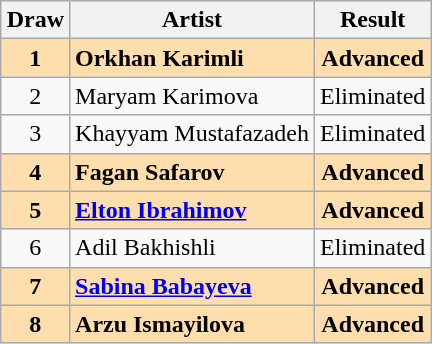<table class="sortable wikitable" style="margin: 1em auto 1em auto; text-align:center">
<tr>
<th>Draw</th>
<th>Artist</th>
<th>Result</th>
</tr>
<tr style="font-weight:bold; background:navajowhite;">
<td>1</td>
<td align="left">Orkhan Karimli</td>
<td>Advanced</td>
</tr>
<tr>
<td>2</td>
<td align="left">Maryam Karimova</td>
<td>Eliminated</td>
</tr>
<tr>
<td>3</td>
<td align="left">Khayyam Mustafazadeh</td>
<td>Eliminated</td>
</tr>
<tr style="font-weight:bold; background:navajowhite;">
<td>4</td>
<td align="left">Fagan Safarov</td>
<td>Advanced</td>
</tr>
<tr style="font-weight:bold; background:navajowhite;">
<td>5</td>
<td align="left"><a href='#'>Elton Ibrahimov</a></td>
<td>Advanced</td>
</tr>
<tr>
<td>6</td>
<td align="left">Adil Bakhishli</td>
<td>Eliminated</td>
</tr>
<tr style="font-weight:bold; background:navajowhite;">
<td>7</td>
<td align="left"><a href='#'>Sabina Babayeva</a></td>
<td>Advanced</td>
</tr>
<tr style="font-weight:bold; background:navajowhite;">
<td>8</td>
<td align="left">Arzu Ismayilova</td>
<td>Advanced</td>
</tr>
</table>
